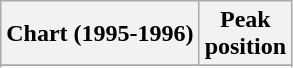<table class="wikitable sortable">
<tr>
<th align="left">Chart (1995-1996)</th>
<th align="center">Peak<br>position</th>
</tr>
<tr>
</tr>
<tr>
</tr>
</table>
